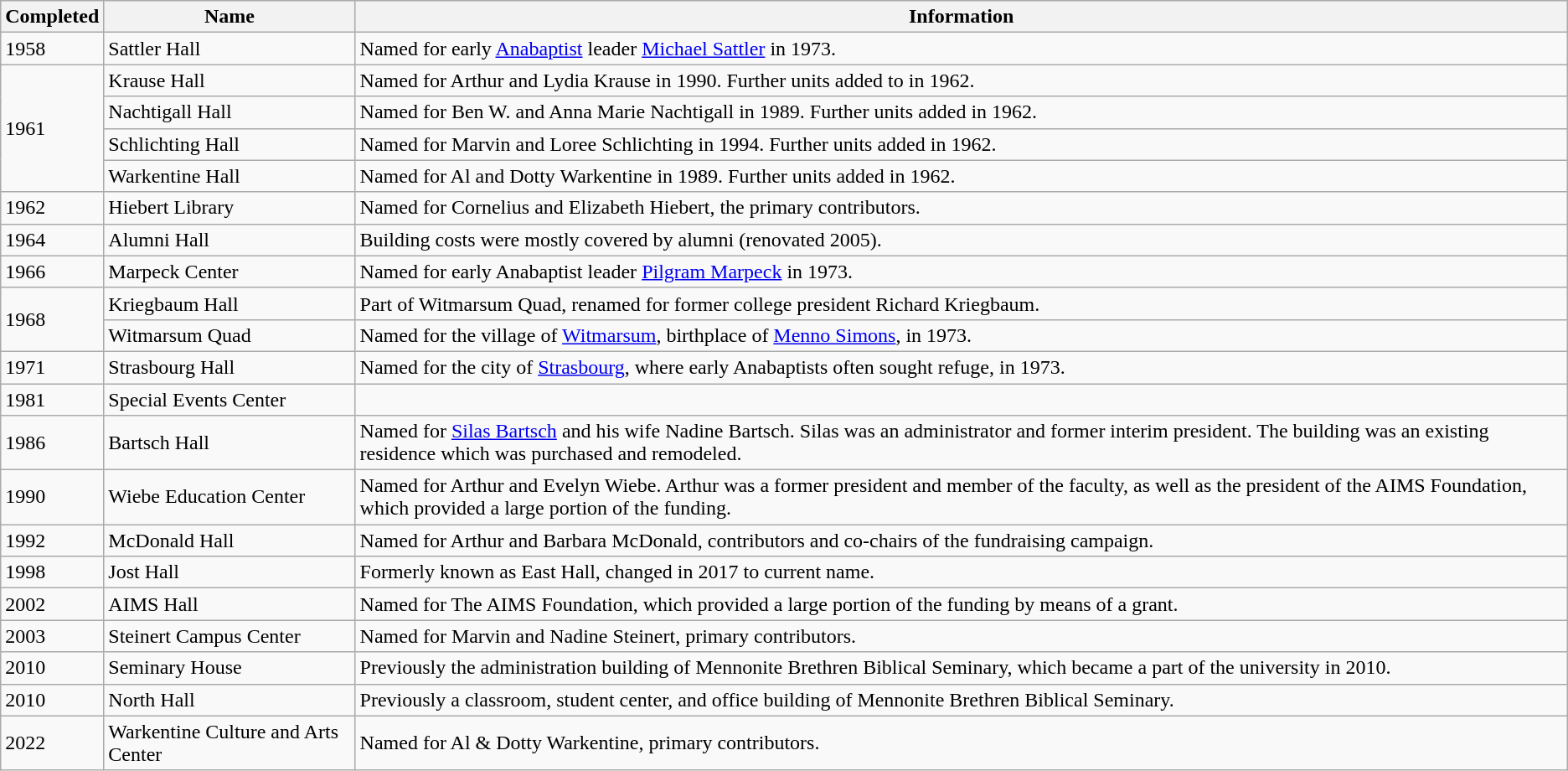<table class="wikitable">
<tr>
<th>Completed</th>
<th>Name</th>
<th>Information</th>
</tr>
<tr>
<td>1958</td>
<td>Sattler Hall</td>
<td>Named for early <a href='#'>Anabaptist</a> leader <a href='#'>Michael Sattler</a> in 1973.</td>
</tr>
<tr>
<td rowspan=4>1961</td>
<td>Krause Hall</td>
<td>Named for Arthur and Lydia Krause in 1990.  Further units added to in 1962.</td>
</tr>
<tr>
<td>Nachtigall Hall</td>
<td>Named for Ben W. and Anna Marie Nachtigall in 1989.  Further units added in 1962.</td>
</tr>
<tr>
<td>Schlichting Hall</td>
<td>Named for Marvin and Loree Schlichting in 1994.  Further units added in 1962.</td>
</tr>
<tr>
<td>Warkentine Hall</td>
<td>Named for Al and Dotty Warkentine in 1989.  Further units added in 1962.</td>
</tr>
<tr>
<td>1962</td>
<td>Hiebert Library</td>
<td>Named for Cornelius and Elizabeth Hiebert, the primary contributors.</td>
</tr>
<tr>
<td>1964</td>
<td>Alumni Hall</td>
<td>Building costs were mostly covered by alumni (renovated 2005).</td>
</tr>
<tr>
<td>1966</td>
<td>Marpeck Center</td>
<td>Named for early Anabaptist leader <a href='#'>Pilgram Marpeck</a> in 1973.</td>
</tr>
<tr>
<td rowspan=2>1968</td>
<td>Kriegbaum Hall</td>
<td>Part of Witmarsum Quad, renamed for former college president Richard Kriegbaum.</td>
</tr>
<tr>
<td>Witmarsum Quad</td>
<td>Named for the village of <a href='#'>Witmarsum</a>, birthplace of <a href='#'>Menno Simons</a>, in 1973.</td>
</tr>
<tr>
<td>1971</td>
<td>Strasbourg Hall</td>
<td>Named for the city of <a href='#'>Strasbourg</a>, where early Anabaptists often sought refuge, in 1973.</td>
</tr>
<tr>
<td>1981</td>
<td>Special Events Center</td>
<td></td>
</tr>
<tr>
<td>1986</td>
<td>Bartsch Hall</td>
<td>Named for <a href='#'>Silas Bartsch</a> and his wife Nadine Bartsch. Silas was an administrator and former interim president. The building was an existing residence which was purchased and remodeled.</td>
</tr>
<tr>
<td>1990</td>
<td>Wiebe Education Center</td>
<td>Named for Arthur and Evelyn Wiebe. Arthur was a former president and member of the faculty, as well as the president of the AIMS Foundation, which provided a large portion of the funding.</td>
</tr>
<tr>
<td>1992</td>
<td>McDonald Hall</td>
<td>Named for Arthur and Barbara McDonald, contributors and co-chairs of the fundraising campaign.</td>
</tr>
<tr>
<td>1998</td>
<td>Jost Hall</td>
<td>Formerly known as East Hall, changed in 2017 to current name.</td>
</tr>
<tr>
<td>2002</td>
<td>AIMS Hall</td>
<td>Named for The AIMS Foundation, which provided a large portion of the funding by means of a grant.</td>
</tr>
<tr>
<td>2003</td>
<td>Steinert Campus Center</td>
<td>Named for Marvin and Nadine Steinert, primary contributors.</td>
</tr>
<tr>
<td>2010</td>
<td>Seminary House</td>
<td>Previously the administration building of Mennonite Brethren Biblical Seminary, which became a part of the university in 2010.</td>
</tr>
<tr>
<td>2010</td>
<td>North Hall</td>
<td>Previously a classroom, student center, and office building of Mennonite Brethren Biblical Seminary.</td>
</tr>
<tr>
<td>2022</td>
<td>Warkentine Culture and Arts Center</td>
<td>Named for Al & Dotty Warkentine, primary contributors.</td>
</tr>
</table>
